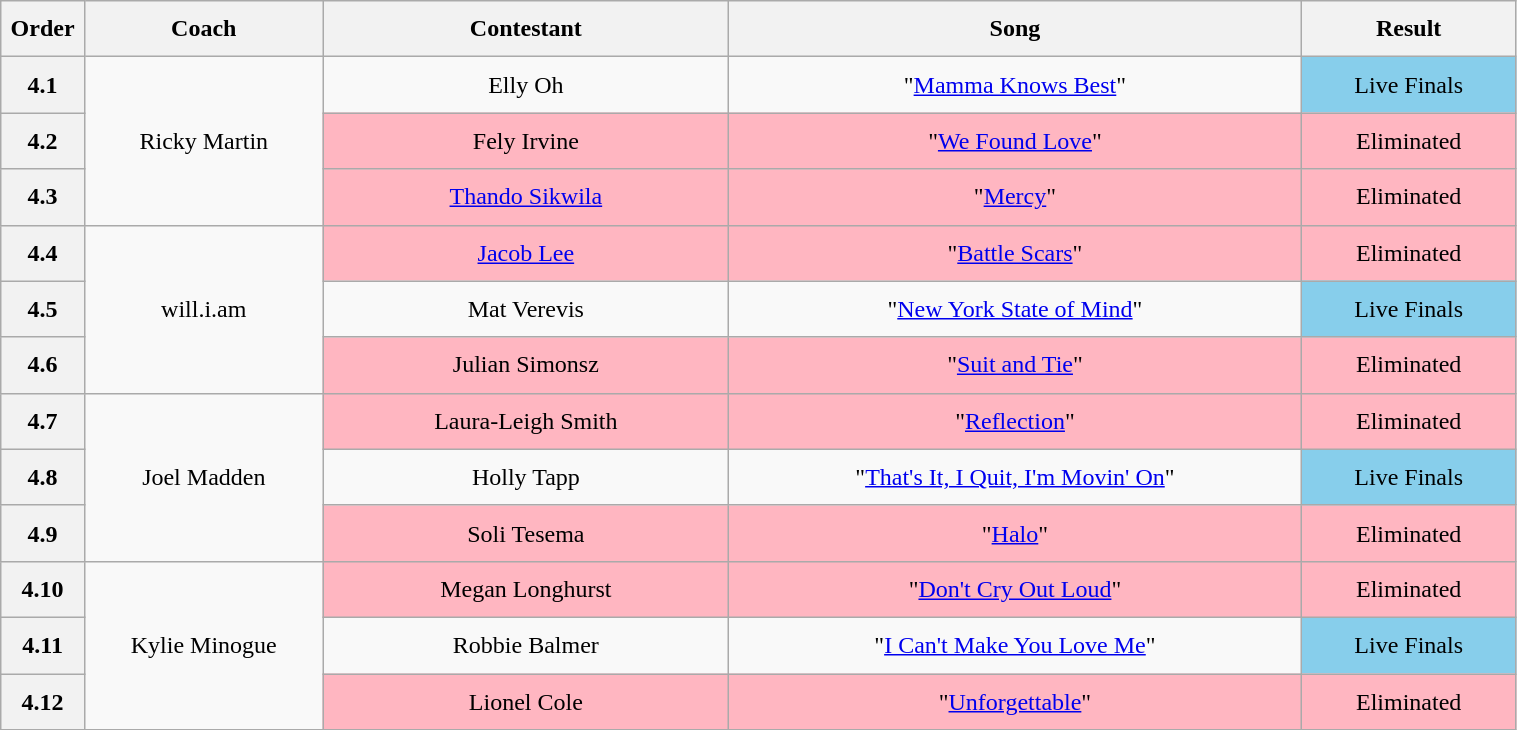<table class="wikitable" style="text-align:center; width:80%; line-height:30px;">
<tr>
<th width="1%">Order</th>
<th width="10%">Coach</th>
<th width="17%">Contestant</th>
<th width="24%">Song</th>
<th width="9%">Result</th>
</tr>
<tr>
<th scope="row">4.1</th>
<td rowspan="3">Ricky Martin</td>
<td>Elly Oh</td>
<td>"<a href='#'>Mamma Knows Best</a>"</td>
<td style="background:skyblue">Live Finals</td>
</tr>
<tr>
<th scope="row">4.2</th>
<td style="background:lightpink">Fely Irvine</td>
<td style="background:lightpink">"<a href='#'>We Found Love</a>"</td>
<td style="background:lightpink">Eliminated</td>
</tr>
<tr>
<th scope="row">4.3</th>
<td style="background:lightpink"><a href='#'>Thando Sikwila</a></td>
<td style="background:lightpink">"<a href='#'>Mercy</a>"</td>
<td style="background:lightpink">Eliminated</td>
</tr>
<tr>
<th scope="row">4.4</th>
<td rowspan="3">will.i.am</td>
<td style="background:lightpink"><a href='#'>Jacob Lee</a></td>
<td style="background:lightpink">"<a href='#'>Battle Scars</a>"</td>
<td style="background:lightpink">Eliminated</td>
</tr>
<tr>
<th scope="row">4.5</th>
<td>Mat Verevis</td>
<td>"<a href='#'>New York State of Mind</a>"</td>
<td style="background:skyblue">Live Finals</td>
</tr>
<tr>
<th scope="row">4.6</th>
<td style="background:lightpink">Julian Simonsz</td>
<td style="background:lightpink">"<a href='#'>Suit and Tie</a>"</td>
<td style="background:lightpink">Eliminated</td>
</tr>
<tr>
<th scope="row">4.7</th>
<td rowspan="3">Joel Madden</td>
<td style="background:lightpink">Laura-Leigh Smith</td>
<td style="background:lightpink">"<a href='#'>Reflection</a>"</td>
<td style="background:lightpink">Eliminated</td>
</tr>
<tr>
<th scope="row">4.8</th>
<td>Holly Tapp</td>
<td>"<a href='#'>That's It, I Quit, I'm Movin' On</a>"</td>
<td style="background:skyblue">Live Finals</td>
</tr>
<tr>
<th scope="row">4.9</th>
<td style="background:lightpink">Soli Tesema</td>
<td style="background:lightpink">"<a href='#'>Halo</a>"</td>
<td style="background:lightpink">Eliminated</td>
</tr>
<tr>
<th scope="row">4.10</th>
<td rowspan="3">Kylie Minogue</td>
<td style="background:lightpink">Megan Longhurst</td>
<td style="background:lightpink">"<a href='#'>Don't Cry Out Loud</a>"</td>
<td style="background:lightpink">Eliminated</td>
</tr>
<tr>
<th scope="row">4.11</th>
<td>Robbie Balmer</td>
<td>"<a href='#'>I Can't Make You Love Me</a>"</td>
<td style="background:skyblue">Live Finals</td>
</tr>
<tr>
<th scope="row">4.12</th>
<td style="background:lightpink">Lionel Cole</td>
<td style="background:lightpink">"<a href='#'>Unforgettable</a>"</td>
<td style="background:lightpink">Eliminated</td>
</tr>
</table>
